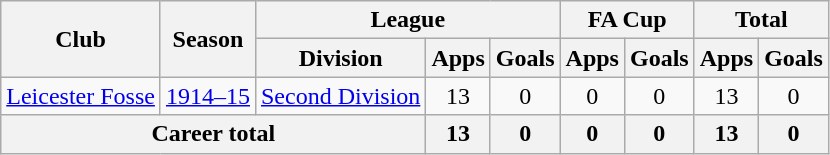<table class="wikitable" style="text-align: center;">
<tr>
<th rowspan="2">Club</th>
<th rowspan="2">Season</th>
<th colspan="3">League</th>
<th colspan="2">FA Cup</th>
<th colspan="2">Total</th>
</tr>
<tr>
<th>Division</th>
<th>Apps</th>
<th>Goals</th>
<th>Apps</th>
<th>Goals</th>
<th>Apps</th>
<th>Goals</th>
</tr>
<tr>
<td><a href='#'>Leicester Fosse</a></td>
<td><a href='#'>1914–15</a></td>
<td><a href='#'>Second Division</a></td>
<td>13</td>
<td>0</td>
<td>0</td>
<td>0</td>
<td>13</td>
<td>0</td>
</tr>
<tr>
<th colspan="3">Career total</th>
<th>13</th>
<th>0</th>
<th>0</th>
<th>0</th>
<th>13</th>
<th>0</th>
</tr>
</table>
